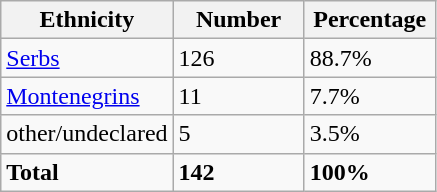<table class="wikitable">
<tr>
<th width="100px">Ethnicity</th>
<th width="80px">Number</th>
<th width="80px">Percentage</th>
</tr>
<tr>
<td><a href='#'>Serbs</a></td>
<td>126</td>
<td>88.7%</td>
</tr>
<tr>
<td><a href='#'>Montenegrins</a></td>
<td>11</td>
<td>7.7%</td>
</tr>
<tr>
<td>other/undeclared</td>
<td>5</td>
<td>3.5%</td>
</tr>
<tr>
<td><strong>Total</strong></td>
<td><strong>142</strong></td>
<td><strong>100%</strong></td>
</tr>
</table>
